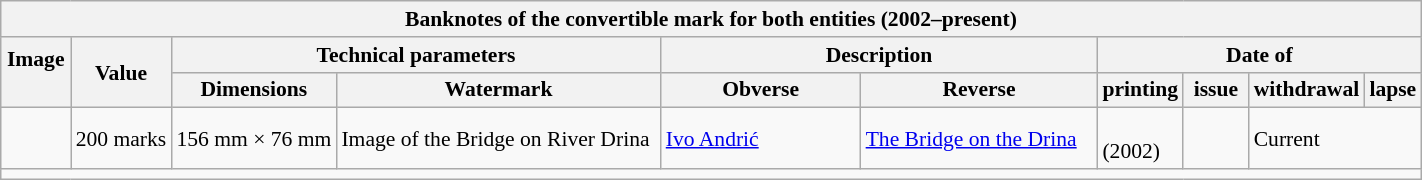<table class="wikitable collapsible" style="font-size: 90%" width="75%">
<tr>
<th colspan="11">Banknotes of the convertible mark for both entities (2002–present)</th>
</tr>
<tr>
<th rowspan="2" width="5%">Image<br> </th>
<th rowspan="2" width="5%">Value</th>
<th colspan="2" width="30%">Technical parameters</th>
<th colspan="2" width="30%">Description</th>
<th colspan="4" width="30%">Date of</th>
</tr>
<tr>
<th width="10%">Dimensions</th>
<th width="30%">Watermark</th>
<th width="18%">Obverse</th>
<th width="22%">Reverse</th>
<th width="5%">printing</th>
<th width="5%">issue</th>
<th width="5%">withdrawal</th>
<th width="5%">lapse</th>
</tr>
<tr>
<td style="text-align:center; font-weight:bold; font-size:110%; background=#000;"><span> </span></td>
<td style="text-align:right">200 marks</td>
<td style="text-align:right">156 mm × 76 mm</td>
<td>Image of the Bridge on River Drina</td>
<td><a href='#'>Ivo Andrić</a></td>
<td><a href='#'>The Bridge on the Drina</a></td>
<td><br>(2002)<br></td>
<td><br></td>
<td colspan="2">Current</td>
</tr>
<tr>
<td colspan="10"></td>
</tr>
</table>
